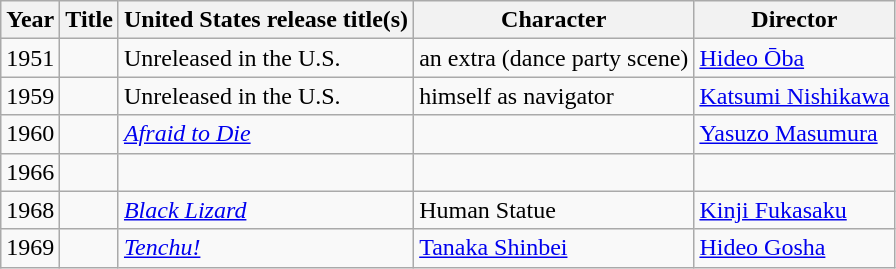<table class="wikitable">
<tr>
<th>Year</th>
<th>Title</th>
<th>United States release title(s)</th>
<th>Character</th>
<th>Director</th>
</tr>
<tr>
<td>1951</td>
<td></td>
<td>Unreleased in the U.S.</td>
<td>an extra (dance party scene)</td>
<td><a href='#'>Hideo Ōba</a></td>
</tr>
<tr>
<td>1959</td>
<td></td>
<td>Unreleased in the U.S.</td>
<td>himself as navigator</td>
<td><a href='#'>Katsumi Nishikawa</a></td>
</tr>
<tr>
<td>1960</td>
<td></td>
<td><em><a href='#'>Afraid to Die</a></em></td>
<td></td>
<td><a href='#'>Yasuzo Masumura</a></td>
</tr>
<tr>
<td>1966</td>
<td></td>
<td></td>
<td></td>
<td></td>
</tr>
<tr>
<td>1968</td>
<td></td>
<td><em><a href='#'>Black Lizard</a></em></td>
<td>Human Statue</td>
<td><a href='#'>Kinji Fukasaku</a></td>
</tr>
<tr>
<td>1969</td>
<td></td>
<td><em><a href='#'>Tenchu!</a></em></td>
<td><a href='#'>Tanaka Shinbei</a></td>
<td><a href='#'>Hideo Gosha</a></td>
</tr>
</table>
